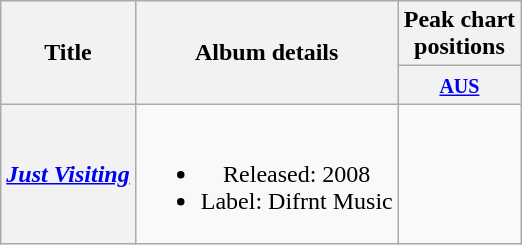<table class="wikitable plainrowheaders" style="text-align:center;" border="1">
<tr>
<th scope="col" rowspan="2">Title</th>
<th scope="col" rowspan="2">Album details</th>
<th scope="col" colspan="1">Peak chart<br>positions</th>
</tr>
<tr>
<th scope="col" style="text-align:center;"><small><a href='#'>AUS</a></small></th>
</tr>
<tr>
<th scope="row"><em><a href='#'>Just Visiting</a></em></th>
<td><br><ul><li>Released: 2008</li><li>Label: Difrnt Music</li></ul></td>
<td align="center"></td>
</tr>
</table>
